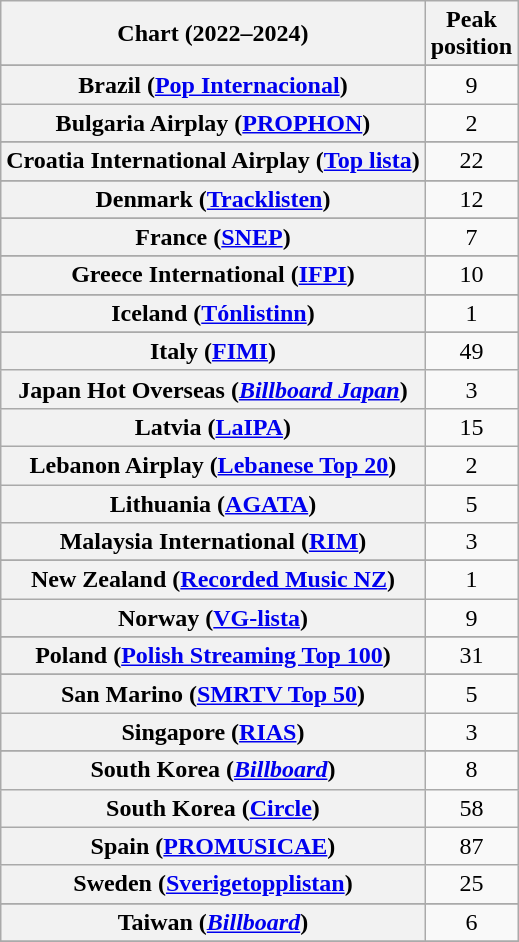<table class="wikitable sortable plainrowheaders" style="text-align:center">
<tr>
<th scope="col">Chart (2022–2024)</th>
<th scope="col">Peak<br>position</th>
</tr>
<tr>
</tr>
<tr>
</tr>
<tr>
</tr>
<tr>
</tr>
<tr>
<th scope="row">Brazil (<a href='#'>Pop Internacional</a>)</th>
<td>9</td>
</tr>
<tr>
<th scope="row">Bulgaria Airplay (<a href='#'>PROPHON</a>)</th>
<td>2</td>
</tr>
<tr>
</tr>
<tr>
</tr>
<tr>
</tr>
<tr>
</tr>
<tr>
<th scope="row">Croatia International Airplay (<a href='#'>Top lista</a>)</th>
<td>22</td>
</tr>
<tr>
</tr>
<tr>
</tr>
<tr>
<th scope="row">Denmark (<a href='#'>Tracklisten</a>)</th>
<td>12</td>
</tr>
<tr>
</tr>
<tr>
<th scope="row">France (<a href='#'>SNEP</a>)</th>
<td>7</td>
</tr>
<tr>
</tr>
<tr>
</tr>
<tr>
<th scope="row">Greece International (<a href='#'>IFPI</a>)</th>
<td>10</td>
</tr>
<tr>
</tr>
<tr>
</tr>
<tr>
</tr>
<tr>
<th scope="row">Iceland (<a href='#'>Tónlistinn</a>)</th>
<td>1</td>
</tr>
<tr>
</tr>
<tr>
<th scope="row">Italy (<a href='#'>FIMI</a>)</th>
<td>49</td>
</tr>
<tr>
<th scope="row">Japan Hot Overseas (<em><a href='#'>Billboard Japan</a></em>)</th>
<td>3</td>
</tr>
<tr>
<th scope="row">Latvia (<a href='#'>LaIPA</a>)</th>
<td>15</td>
</tr>
<tr>
<th scope="row">Lebanon Airplay (<a href='#'>Lebanese Top 20</a>)</th>
<td>2</td>
</tr>
<tr>
<th scope="row">Lithuania (<a href='#'>AGATA</a>)</th>
<td>5</td>
</tr>
<tr>
<th scope="row">Malaysia International (<a href='#'>RIM</a>)</th>
<td>3</td>
</tr>
<tr>
</tr>
<tr>
</tr>
<tr>
<th scope="row">New Zealand (<a href='#'>Recorded Music NZ</a>)</th>
<td>1</td>
</tr>
<tr>
<th scope="row">Norway (<a href='#'>VG-lista</a>)</th>
<td>9</td>
</tr>
<tr>
</tr>
<tr>
<th scope="row">Poland (<a href='#'>Polish Streaming Top 100</a>)</th>
<td>31</td>
</tr>
<tr>
</tr>
<tr>
</tr>
<tr>
<th scope="row">San Marino (<a href='#'>SMRTV Top 50</a>)</th>
<td>5</td>
</tr>
<tr>
<th scope="row">Singapore (<a href='#'>RIAS</a>)</th>
<td>3</td>
</tr>
<tr>
</tr>
<tr>
</tr>
<tr>
</tr>
<tr>
<th scope="row">South Korea (<em><a href='#'>Billboard</a></em>)</th>
<td>8</td>
</tr>
<tr>
<th scope="row">South Korea (<a href='#'>Circle</a>)</th>
<td>58</td>
</tr>
<tr>
<th scope="row">Spain (<a href='#'>PROMUSICAE</a>)</th>
<td>87</td>
</tr>
<tr>
<th scope="row">Sweden (<a href='#'>Sverigetopplistan</a>)</th>
<td>25</td>
</tr>
<tr>
</tr>
<tr>
<th scope="row">Taiwan (<em><a href='#'>Billboard</a></em>)</th>
<td>6</td>
</tr>
<tr>
</tr>
<tr>
</tr>
<tr>
</tr>
<tr>
</tr>
<tr>
</tr>
<tr>
</tr>
</table>
